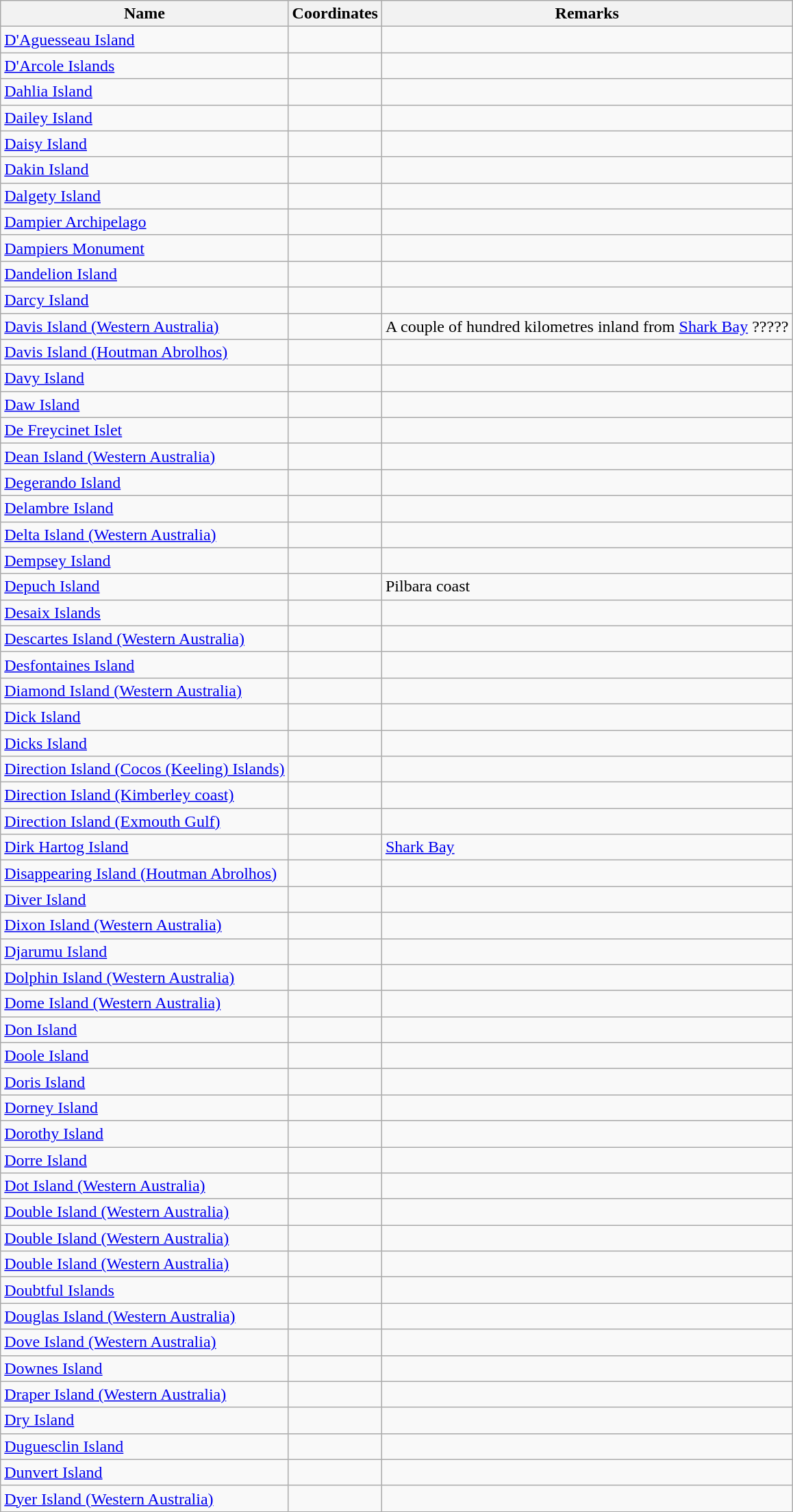<table class="wikitable sortable">
<tr>
<th>Name</th>
<th>Coordinates</th>
<th>Remarks</th>
</tr>
<tr>
<td><a href='#'>D'Aguesseau Island</a></td>
<td></td>
<td></td>
</tr>
<tr>
<td><a href='#'>D'Arcole Islands</a></td>
<td></td>
<td></td>
</tr>
<tr>
<td><a href='#'>Dahlia Island</a></td>
<td></td>
<td></td>
</tr>
<tr>
<td><a href='#'>Dailey Island</a></td>
<td></td>
<td></td>
</tr>
<tr>
<td><a href='#'>Daisy Island</a></td>
<td></td>
<td></td>
</tr>
<tr>
<td><a href='#'>Dakin Island</a></td>
<td></td>
<td></td>
</tr>
<tr>
<td><a href='#'>Dalgety Island</a></td>
<td></td>
<td></td>
</tr>
<tr>
<td><a href='#'>Dampier Archipelago</a></td>
<td></td>
<td></td>
</tr>
<tr>
<td><a href='#'>Dampiers Monument</a></td>
<td></td>
<td></td>
</tr>
<tr>
<td><a href='#'>Dandelion Island</a></td>
<td></td>
<td></td>
</tr>
<tr>
<td><a href='#'>Darcy Island</a></td>
<td></td>
<td></td>
</tr>
<tr>
<td><a href='#'>Davis Island (Western Australia)</a></td>
<td></td>
<td>A couple of hundred kilometres inland from <a href='#'>Shark Bay</a> ?????  </td>
</tr>
<tr>
<td><a href='#'>Davis Island (Houtman Abrolhos)</a></td>
<td></td>
<td></td>
</tr>
<tr>
<td><a href='#'>Davy Island</a></td>
<td></td>
<td></td>
</tr>
<tr>
<td><a href='#'>Daw Island</a></td>
<td></td>
<td></td>
</tr>
<tr>
<td><a href='#'>De Freycinet Islet</a></td>
<td></td>
<td></td>
</tr>
<tr>
<td><a href='#'>Dean Island (Western Australia)</a></td>
<td></td>
<td></td>
</tr>
<tr>
<td><a href='#'>Degerando Island</a></td>
<td></td>
<td></td>
</tr>
<tr>
<td><a href='#'>Delambre Island</a></td>
<td></td>
<td></td>
</tr>
<tr>
<td><a href='#'>Delta Island (Western Australia)</a></td>
<td></td>
<td></td>
</tr>
<tr>
<td><a href='#'>Dempsey Island</a></td>
<td></td>
<td></td>
</tr>
<tr>
<td><a href='#'>Depuch Island</a></td>
<td></td>
<td>Pilbara coast</td>
</tr>
<tr>
<td><a href='#'>Desaix Islands</a></td>
<td></td>
<td></td>
</tr>
<tr>
<td><a href='#'>Descartes Island (Western Australia)</a></td>
<td></td>
<td></td>
</tr>
<tr>
<td><a href='#'>Desfontaines Island</a></td>
<td></td>
<td></td>
</tr>
<tr>
<td><a href='#'>Diamond Island (Western Australia)</a></td>
<td></td>
<td></td>
</tr>
<tr>
<td><a href='#'>Dick Island</a></td>
<td></td>
<td></td>
</tr>
<tr>
<td><a href='#'>Dicks Island</a></td>
<td></td>
<td></td>
</tr>
<tr>
<td><a href='#'>Direction Island (Cocos (Keeling) Islands)</a></td>
<td></td>
<td></td>
</tr>
<tr>
<td><a href='#'>Direction Island (Kimberley coast)</a></td>
<td></td>
<td></td>
</tr>
<tr>
<td><a href='#'>Direction Island (Exmouth Gulf)</a></td>
<td></td>
<td></td>
</tr>
<tr>
<td><a href='#'>Dirk Hartog Island</a></td>
<td></td>
<td><a href='#'>Shark Bay</a></td>
</tr>
<tr>
<td><a href='#'>Disappearing Island (Houtman Abrolhos)</a></td>
<td></td>
<td></td>
</tr>
<tr>
<td><a href='#'>Diver Island</a></td>
<td></td>
<td></td>
</tr>
<tr>
<td><a href='#'>Dixon Island (Western Australia)</a></td>
<td></td>
<td></td>
</tr>
<tr>
<td><a href='#'>Djarumu Island</a></td>
<td></td>
<td></td>
</tr>
<tr>
<td><a href='#'>Dolphin Island (Western Australia)</a></td>
<td></td>
<td></td>
</tr>
<tr>
<td><a href='#'>Dome Island (Western Australia)</a></td>
<td></td>
<td></td>
</tr>
<tr>
<td><a href='#'>Don Island</a></td>
<td></td>
<td></td>
</tr>
<tr>
<td><a href='#'>Doole Island</a></td>
<td></td>
<td></td>
</tr>
<tr>
<td><a href='#'>Doris Island</a></td>
<td></td>
<td></td>
</tr>
<tr>
<td><a href='#'>Dorney Island</a></td>
<td></td>
<td></td>
</tr>
<tr>
<td><a href='#'>Dorothy Island</a></td>
<td></td>
<td></td>
</tr>
<tr>
<td><a href='#'>Dorre Island</a></td>
<td></td>
<td></td>
</tr>
<tr>
<td><a href='#'>Dot Island (Western Australia)</a></td>
<td></td>
<td></td>
</tr>
<tr>
<td><a href='#'>Double Island (Western Australia)</a></td>
<td></td>
<td></td>
</tr>
<tr>
<td><a href='#'>Double Island (Western Australia)</a></td>
<td></td>
<td></td>
</tr>
<tr>
<td><a href='#'>Double Island (Western Australia)</a></td>
<td></td>
<td></td>
</tr>
<tr>
<td><a href='#'>Doubtful Islands</a></td>
<td></td>
<td></td>
</tr>
<tr>
<td><a href='#'>Douglas Island (Western Australia)</a></td>
<td></td>
<td></td>
</tr>
<tr>
<td><a href='#'>Dove Island (Western Australia)</a></td>
<td></td>
<td></td>
</tr>
<tr>
<td><a href='#'>Downes Island</a></td>
<td></td>
<td></td>
</tr>
<tr>
<td><a href='#'>Draper Island (Western Australia)</a></td>
<td></td>
<td></td>
</tr>
<tr>
<td><a href='#'>Dry Island</a></td>
<td></td>
<td></td>
</tr>
<tr>
<td><a href='#'>Duguesclin Island</a></td>
<td></td>
<td></td>
</tr>
<tr>
<td><a href='#'>Dunvert Island</a></td>
<td></td>
<td></td>
</tr>
<tr>
<td><a href='#'>Dyer Island (Western Australia)</a></td>
<td></td>
<td></td>
</tr>
</table>
